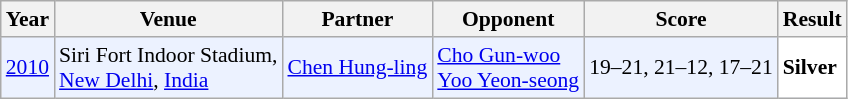<table class="sortable wikitable" style="font-size: 90%;">
<tr>
<th>Year</th>
<th>Venue</th>
<th>Partner</th>
<th>Opponent</th>
<th>Score</th>
<th>Result</th>
</tr>
<tr style="background:#ECF2FF">
<td align="center"><a href='#'>2010</a></td>
<td align="left">Siri Fort Indoor Stadium,<br><a href='#'>New Delhi</a>, <a href='#'>India</a></td>
<td align="left"> <a href='#'>Chen Hung-ling</a></td>
<td align="left"> <a href='#'>Cho Gun-woo</a><br> <a href='#'>Yoo Yeon-seong</a></td>
<td align="left">19–21, 21–12, 17–21</td>
<td style="text-align:left; background:white"> <strong>Silver</strong></td>
</tr>
</table>
